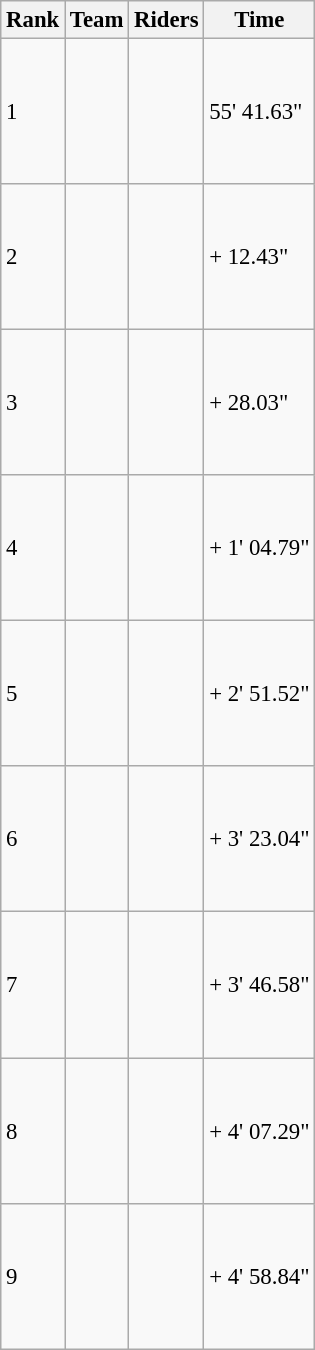<table class="wikitable" style="font-size:95%; text-align:left;">
<tr>
<th>Rank</th>
<th>Team</th>
<th>Riders</th>
<th>Time</th>
</tr>
<tr>
<td>1</td>
<td align="left"> </td>
<td><br><br><br><br><br></td>
<td>55' 41.63"</td>
</tr>
<tr>
<td>2</td>
<td align="left"> </td>
<td><br><br><br><br><br></td>
<td>+ 12.43"</td>
</tr>
<tr>
<td>3</td>
<td align="left"> </td>
<td><br><br><br><br><br></td>
<td>+ 28.03"</td>
</tr>
<tr>
<td>4</td>
<td align="left"> </td>
<td><br><br><br><br><br></td>
<td>+ 1' 04.79"</td>
</tr>
<tr>
<td>5</td>
<td align="left"> </td>
<td><br><br><br><br><br></td>
<td>+ 2' 51.52"</td>
</tr>
<tr>
<td>6</td>
<td align="left"> </td>
<td><br><br><br><br><br></td>
<td>+ 3' 23.04"</td>
</tr>
<tr>
<td>7</td>
<td align="left"> </td>
<td><br><br><br><br><br></td>
<td>+ 3' 46.58"</td>
</tr>
<tr>
<td>8</td>
<td align="left"> </td>
<td><br><br><br><br><br></td>
<td>+ 4' 07.29"</td>
</tr>
<tr>
<td>9</td>
<td align="left"> </td>
<td><br><br><br><br><br></td>
<td>+ 4' 58.84"</td>
</tr>
</table>
